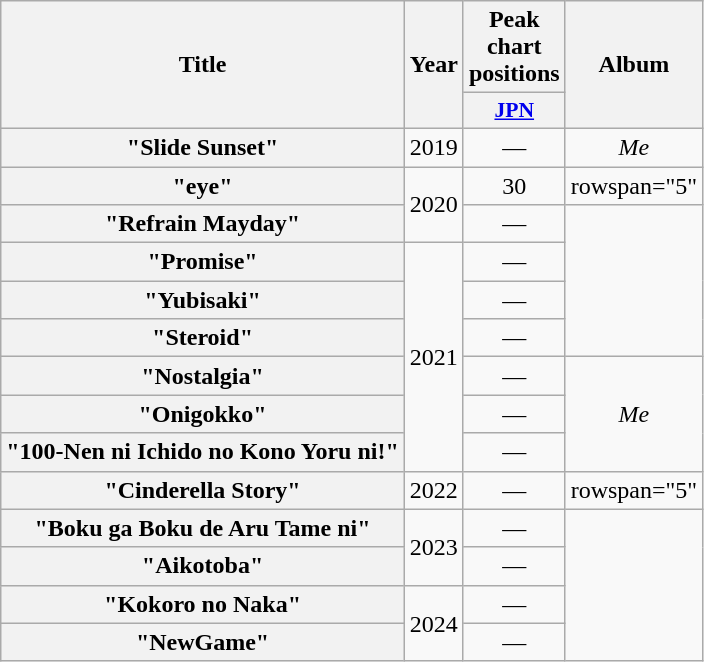<table class="wikitable plainrowheaders" style="text-align:center;">
<tr>
<th scope="col" rowspan="2">Title</th>
<th scope="col" rowspan="2">Year</th>
<th scope="col" colspan="1">Peak chart positions</th>
<th scope="col" rowspan="2">Album</th>
</tr>
<tr>
<th style="width:3em;font-size:90%"><a href='#'>JPN</a><br></th>
</tr>
<tr>
<th scope="row">"Slide Sunset"</th>
<td>2019</td>
<td>—</td>
<td><em>Me</em></td>
</tr>
<tr>
<th scope="row">"eye"</th>
<td rowspan="2">2020</td>
<td>30</td>
<td>rowspan="5" </td>
</tr>
<tr>
<th scope="row">"Refrain Mayday"</th>
<td>—</td>
</tr>
<tr>
<th scope="row">"Promise"</th>
<td rowspan="6">2021</td>
<td>—</td>
</tr>
<tr>
<th scope="row">"Yubisaki"</th>
<td>—</td>
</tr>
<tr>
<th scope="row">"Steroid"</th>
<td>—</td>
</tr>
<tr>
<th scope="row">"Nostalgia"</th>
<td>—</td>
<td rowspan="3"><em>Me</em></td>
</tr>
<tr>
<th scope="row">"Onigokko"</th>
<td>—</td>
</tr>
<tr>
<th scope="row">"100-Nen ni Ichido no Kono Yoru ni!"</th>
<td>—</td>
</tr>
<tr>
<th scope="row">"Cinderella Story"</th>
<td>2022</td>
<td>—</td>
<td>rowspan="5" </td>
</tr>
<tr>
<th scope="row">"Boku ga Boku de Aru Tame ni"</th>
<td rowspan="2">2023</td>
<td>—</td>
</tr>
<tr>
<th scope="row">"Aikotoba"</th>
<td>—</td>
</tr>
<tr>
<th scope="row">"Kokoro no Naka"</th>
<td rowspan="2">2024</td>
<td>—</td>
</tr>
<tr>
<th scope="row">"NewGame"</th>
<td>—</td>
</tr>
</table>
